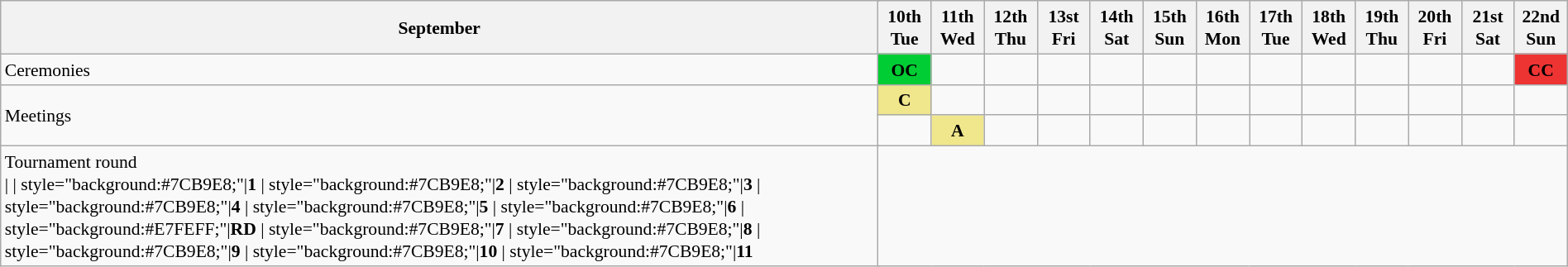<table class="wikitable" style="margin:0.9em auto; font-size:90%; line-height:1.25em;">
<tr>
<th colspan=2>September</th>
<th style="width:2.5em">10th<br>Tue</th>
<th style="width:2.5em">11th<br>Wed</th>
<th style="width:2.5em">12th<br>Thu</th>
<th style="width:2.5em">13st<br>Fri</th>
<th style="width:2.5em">14th<br>Sat</th>
<th style="width:2.5em">15th<br>Sun</th>
<th style="width:2.5em">16th<br>Mon</th>
<th style="width:2.5em">17th<br>Tue</th>
<th style="width:2.5em">18th<br>Wed</th>
<th style="width:2.5em">19th<br>Thu</th>
<th style="width:2.5em">20th<br>Fri</th>
<th style="width:2.5em">21st<br>Sat</th>
<th style="width:2.5em">22nd<br>Sun</th>
</tr>
<tr>
<td colspan="2" style="text-align:left;">Ceremonies</td>
<td style="background:#0c3; text-align:center;"><strong>OC</strong></td>
<td></td>
<td></td>
<td></td>
<td></td>
<td></td>
<td></td>
<td></td>
<td></td>
<td></td>
<td></td>
<td></td>
<td style="background:#e33; text-align:center;"><strong>CC</strong></td>
</tr>
<tr style="text-align:center;">
<td colspan="2" rowspan="2" style="text-align:left;">Meetings</td>
<td style="background:khaki; text-align:center;"><strong>C</strong></td>
<td></td>
<td></td>
<td></td>
<td></td>
<td></td>
<td></td>
<td></td>
<td></td>
<td></td>
<td></td>
<td></td>
<td></td>
</tr>
<tr>
<td></td>
<td style="background:khaki; text-align:center;"><strong>A</strong></td>
<td></td>
<td></td>
<td></td>
<td></td>
<td></td>
<td></td>
<td></td>
<td></td>
<td></td>
<td></td>
<td></td>
</tr>
<tr style="text-align:center;">
<td colspan="2" style="text-align:left;">Tournament round<br>|
| style="background:#7CB9E8;"|<strong>1</strong>
| style="background:#7CB9E8;"|<strong>2</strong>
| style="background:#7CB9E8;"|<strong>3</strong>
| style="background:#7CB9E8;"|<strong>4</strong>
| style="background:#7CB9E8;"|<strong>5</strong>
| style="background:#7CB9E8;"|<strong>6</strong>
| style="background:#E7FEFF;"|<strong>RD</strong>
| style="background:#7CB9E8;"|<strong>7</strong>
| style="background:#7CB9E8;"|<strong>8</strong>
| style="background:#7CB9E8;"|<strong>9</strong>
| style="background:#7CB9E8;"|<strong>10</strong>
| style="background:#7CB9E8;"|<strong>11</strong></td>
</tr>
</table>
